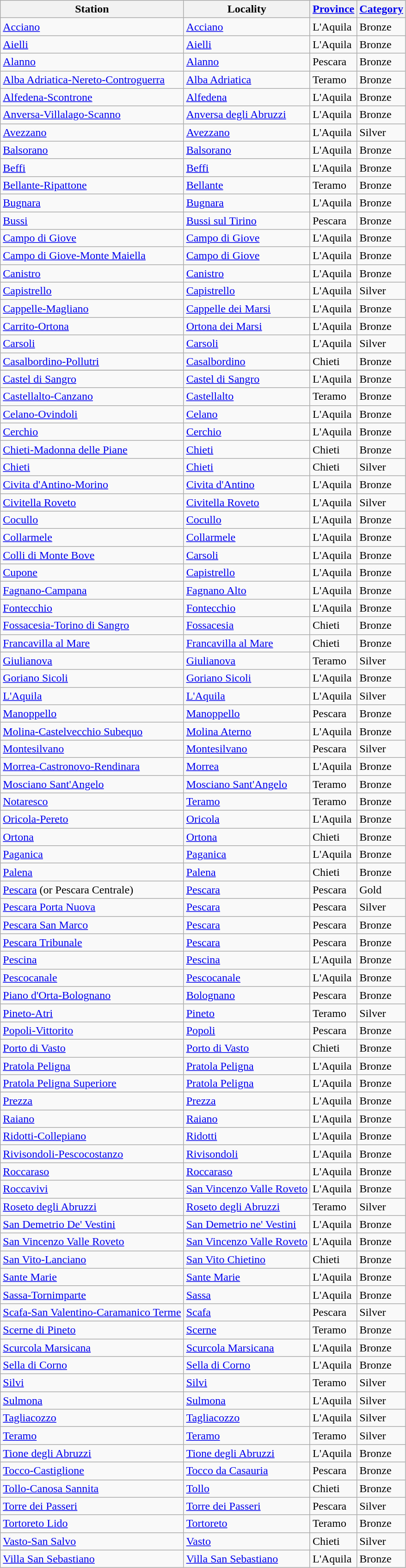<table class="wikitable sortable">
<tr>
<th>Station</th>
<th>Locality</th>
<th><a href='#'>Province</a></th>
<th><a href='#'>Category</a></th>
</tr>
<tr>
<td><a href='#'>Acciano</a></td>
<td><a href='#'>Acciano</a></td>
<td>L'Aquila</td>
<td>Bronze</td>
</tr>
<tr>
<td><a href='#'>Aielli</a></td>
<td><a href='#'>Aielli</a></td>
<td>L'Aquila</td>
<td>Bronze</td>
</tr>
<tr>
<td><a href='#'>Alanno</a></td>
<td><a href='#'>Alanno</a></td>
<td>Pescara</td>
<td>Bronze</td>
</tr>
<tr>
<td><a href='#'>Alba Adriatica-Nereto-Controguerra</a></td>
<td><a href='#'>Alba Adriatica</a></td>
<td>Teramo</td>
<td>Bronze</td>
</tr>
<tr>
<td><a href='#'>Alfedena-Scontrone</a></td>
<td><a href='#'>Alfedena</a></td>
<td>L'Aquila</td>
<td>Bronze</td>
</tr>
<tr>
<td><a href='#'>Anversa-Villalago-Scanno</a></td>
<td><a href='#'>Anversa degli Abruzzi</a></td>
<td>L'Aquila</td>
<td>Bronze</td>
</tr>
<tr>
<td><a href='#'>Avezzano</a></td>
<td><a href='#'>Avezzano</a></td>
<td>L'Aquila</td>
<td>Silver</td>
</tr>
<tr>
<td><a href='#'>Balsorano</a></td>
<td><a href='#'>Balsorano</a></td>
<td>L'Aquila</td>
<td>Bronze</td>
</tr>
<tr>
<td><a href='#'>Beffi</a></td>
<td><a href='#'>Beffi</a></td>
<td>L'Aquila</td>
<td>Bronze</td>
</tr>
<tr>
<td><a href='#'>Bellante-Ripattone</a></td>
<td><a href='#'>Bellante</a></td>
<td>Teramo</td>
<td>Bronze</td>
</tr>
<tr>
<td><a href='#'>Bugnara</a></td>
<td><a href='#'>Bugnara</a></td>
<td>L'Aquila</td>
<td>Bronze</td>
</tr>
<tr>
<td><a href='#'>Bussi</a></td>
<td><a href='#'>Bussi sul Tirino</a></td>
<td>Pescara</td>
<td>Bronze</td>
</tr>
<tr>
<td><a href='#'>Campo di Giove</a></td>
<td><a href='#'>Campo di Giove</a></td>
<td>L'Aquila</td>
<td>Bronze</td>
</tr>
<tr>
<td><a href='#'>Campo di Giove-Monte Maiella</a></td>
<td><a href='#'>Campo di Giove</a></td>
<td>L'Aquila</td>
<td>Bronze</td>
</tr>
<tr>
<td><a href='#'>Canistro</a></td>
<td><a href='#'>Canistro</a></td>
<td>L'Aquila</td>
<td>Bronze</td>
</tr>
<tr>
<td><a href='#'>Capistrello</a></td>
<td><a href='#'>Capistrello</a></td>
<td>L'Aquila</td>
<td>Silver</td>
</tr>
<tr>
<td><a href='#'>Cappelle-Magliano</a></td>
<td><a href='#'>Cappelle dei Marsi</a></td>
<td>L'Aquila</td>
<td>Bronze</td>
</tr>
<tr>
<td><a href='#'>Carrito-Ortona</a></td>
<td><a href='#'>Ortona dei Marsi</a></td>
<td>L'Aquila</td>
<td>Bronze</td>
</tr>
<tr>
<td><a href='#'>Carsoli</a></td>
<td><a href='#'>Carsoli</a></td>
<td>L'Aquila</td>
<td>Silver</td>
</tr>
<tr>
<td><a href='#'>Casalbordino-Pollutri</a></td>
<td><a href='#'>Casalbordino</a></td>
<td>Chieti</td>
<td>Bronze</td>
</tr>
<tr>
</tr>
<tr>
<td><a href='#'>Castel di Sangro</a></td>
<td><a href='#'>Castel di Sangro</a></td>
<td>L'Aquila</td>
<td>Bronze</td>
</tr>
<tr>
<td><a href='#'>Castellalto-Canzano</a></td>
<td><a href='#'>Castellalto</a></td>
<td>Teramo</td>
<td>Bronze</td>
</tr>
<tr>
<td><a href='#'>Celano-Ovindoli</a></td>
<td><a href='#'>Celano</a></td>
<td>L'Aquila</td>
<td>Bronze</td>
</tr>
<tr>
<td><a href='#'>Cerchio</a></td>
<td><a href='#'>Cerchio</a></td>
<td>L'Aquila</td>
<td>Bronze</td>
</tr>
<tr>
<td><a href='#'>Chieti-Madonna delle Piane</a></td>
<td><a href='#'>Chieti</a></td>
<td>Chieti</td>
<td>Bronze</td>
</tr>
<tr>
<td><a href='#'>Chieti</a></td>
<td><a href='#'>Chieti</a></td>
<td>Chieti</td>
<td>Silver</td>
</tr>
<tr>
<td><a href='#'>Civita d'Antino-Morino</a></td>
<td><a href='#'>Civita d'Antino</a></td>
<td>L'Aquila</td>
<td>Bronze</td>
</tr>
<tr>
<td><a href='#'>Civitella Roveto</a></td>
<td><a href='#'>Civitella Roveto</a></td>
<td>L'Aquila</td>
<td>Silver</td>
</tr>
<tr>
<td><a href='#'>Cocullo</a></td>
<td><a href='#'>Cocullo</a></td>
<td>L'Aquila</td>
<td>Bronze</td>
</tr>
<tr>
<td><a href='#'>Collarmele</a></td>
<td><a href='#'>Collarmele</a></td>
<td>L'Aquila</td>
<td>Bronze</td>
</tr>
<tr>
<td><a href='#'>Colli di Monte Bove</a></td>
<td><a href='#'>Carsoli</a></td>
<td>L'Aquila</td>
<td>Bronze</td>
</tr>
<tr>
<td><a href='#'>Cupone</a></td>
<td><a href='#'>Capistrello</a></td>
<td>L'Aquila</td>
<td>Bronze</td>
</tr>
<tr>
<td><a href='#'>Fagnano-Campana</a></td>
<td><a href='#'>Fagnano Alto</a></td>
<td>L'Aquila</td>
<td>Bronze</td>
</tr>
<tr>
<td><a href='#'>Fontecchio</a></td>
<td><a href='#'>Fontecchio</a></td>
<td>L'Aquila</td>
<td>Bronze</td>
</tr>
<tr>
<td><a href='#'>Fossacesia-Torino di Sangro</a></td>
<td><a href='#'>Fossacesia</a></td>
<td>Chieti</td>
<td>Bronze</td>
</tr>
<tr>
<td><a href='#'>Francavilla al Mare</a></td>
<td><a href='#'>Francavilla al Mare</a></td>
<td>Chieti</td>
<td>Bronze</td>
</tr>
<tr>
<td><a href='#'>Giulianova</a></td>
<td><a href='#'>Giulianova</a></td>
<td>Teramo</td>
<td>Silver</td>
</tr>
<tr>
<td><a href='#'>Goriano Sicoli</a></td>
<td><a href='#'>Goriano Sicoli</a></td>
<td>L'Aquila</td>
<td>Bronze</td>
</tr>
<tr>
<td><a href='#'>L'Aquila</a></td>
<td><a href='#'>L'Aquila</a></td>
<td>L'Aquila</td>
<td>Silver</td>
</tr>
<tr>
<td><a href='#'>Manoppello</a></td>
<td><a href='#'>Manoppello</a></td>
<td>Pescara</td>
<td>Bronze</td>
</tr>
<tr>
<td><a href='#'>Molina-Castelvecchio Subequo</a></td>
<td><a href='#'>Molina Aterno</a></td>
<td>L'Aquila</td>
<td>Bronze</td>
</tr>
<tr>
<td><a href='#'>Montesilvano</a></td>
<td><a href='#'>Montesilvano</a></td>
<td>Pescara</td>
<td>Silver</td>
</tr>
<tr>
<td><a href='#'>Morrea-Castronovo-Rendinara</a></td>
<td><a href='#'>Morrea</a></td>
<td>L'Aquila</td>
<td>Bronze</td>
</tr>
<tr>
<td><a href='#'>Mosciano Sant'Angelo</a></td>
<td><a href='#'>Mosciano Sant'Angelo</a></td>
<td>Teramo</td>
<td>Bronze</td>
</tr>
<tr>
<td><a href='#'>Notaresco</a></td>
<td><a href='#'>Teramo</a></td>
<td>Teramo</td>
<td>Bronze</td>
</tr>
<tr>
<td><a href='#'>Oricola-Pereto</a></td>
<td><a href='#'>Oricola</a></td>
<td>L'Aquila</td>
<td>Bronze</td>
</tr>
<tr>
<td><a href='#'>Ortona</a></td>
<td><a href='#'>Ortona</a></td>
<td>Chieti</td>
<td>Bronze</td>
</tr>
<tr>
<td><a href='#'>Paganica</a></td>
<td><a href='#'>Paganica</a></td>
<td>L'Aquila</td>
<td>Bronze</td>
</tr>
<tr>
<td><a href='#'>Palena</a></td>
<td><a href='#'>Palena</a></td>
<td>Chieti</td>
<td>Bronze</td>
</tr>
<tr>
<td><a href='#'>Pescara</a> (or Pescara Centrale)</td>
<td><a href='#'>Pescara</a></td>
<td>Pescara</td>
<td>Gold</td>
</tr>
<tr>
<td><a href='#'>Pescara Porta Nuova</a></td>
<td><a href='#'>Pescara</a></td>
<td>Pescara</td>
<td>Silver</td>
</tr>
<tr>
<td><a href='#'>Pescara San Marco</a></td>
<td><a href='#'>Pescara</a></td>
<td>Pescara</td>
<td>Bronze</td>
</tr>
<tr>
<td><a href='#'>Pescara Tribunale</a></td>
<td><a href='#'>Pescara</a></td>
<td>Pescara</td>
<td>Bronze</td>
</tr>
<tr>
<td><a href='#'>Pescina</a></td>
<td><a href='#'>Pescina</a></td>
<td>L'Aquila</td>
<td>Bronze</td>
</tr>
<tr>
<td><a href='#'>Pescocanale</a></td>
<td><a href='#'>Pescocanale</a></td>
<td>L'Aquila</td>
<td>Bronze</td>
</tr>
<tr>
<td><a href='#'>Piano d'Orta-Bolognano</a></td>
<td><a href='#'>Bolognano</a></td>
<td>Pescara</td>
<td>Bronze</td>
</tr>
<tr>
<td><a href='#'>Pineto-Atri</a></td>
<td><a href='#'>Pineto</a></td>
<td>Teramo</td>
<td>Silver</td>
</tr>
<tr>
<td><a href='#'>Popoli-Vittorito</a></td>
<td><a href='#'>Popoli</a></td>
<td>Pescara</td>
<td>Bronze</td>
</tr>
<tr>
<td><a href='#'>Porto di Vasto</a></td>
<td><a href='#'>Porto di Vasto</a></td>
<td>Chieti</td>
<td>Bronze</td>
</tr>
<tr>
<td><a href='#'>Pratola Peligna</a></td>
<td><a href='#'>Pratola Peligna</a></td>
<td>L'Aquila</td>
<td>Bronze</td>
</tr>
<tr>
<td><a href='#'>Pratola Peligna Superiore</a></td>
<td><a href='#'>Pratola Peligna</a></td>
<td>L'Aquila</td>
<td>Bronze</td>
</tr>
<tr>
<td><a href='#'>Prezza</a></td>
<td><a href='#'>Prezza</a></td>
<td>L'Aquila</td>
<td>Bronze</td>
</tr>
<tr>
<td><a href='#'>Raiano</a></td>
<td><a href='#'>Raiano</a></td>
<td>L'Aquila</td>
<td>Bronze</td>
</tr>
<tr>
<td><a href='#'>Ridotti-Collepiano</a></td>
<td><a href='#'>Ridotti</a></td>
<td>L'Aquila</td>
<td>Bronze</td>
</tr>
<tr>
<td><a href='#'>Rivisondoli-Pescocostanzo</a></td>
<td><a href='#'>Rivisondoli</a></td>
<td>L'Aquila</td>
<td>Bronze</td>
</tr>
<tr>
<td><a href='#'>Roccaraso</a></td>
<td><a href='#'>Roccaraso</a></td>
<td>L'Aquila</td>
<td>Bronze</td>
</tr>
<tr>
<td><a href='#'>Roccavivi</a></td>
<td><a href='#'>San Vincenzo Valle Roveto</a></td>
<td>L'Aquila</td>
<td>Bronze</td>
</tr>
<tr>
<td><a href='#'>Roseto degli Abruzzi</a></td>
<td><a href='#'>Roseto degli Abruzzi</a></td>
<td>Teramo</td>
<td>Silver</td>
</tr>
<tr>
<td><a href='#'>San Demetrio De' Vestini</a></td>
<td><a href='#'>San Demetrio ne' Vestini</a></td>
<td>L'Aquila</td>
<td>Bronze</td>
</tr>
<tr>
<td><a href='#'>San Vincenzo Valle Roveto</a></td>
<td><a href='#'>San Vincenzo Valle Roveto</a></td>
<td>L'Aquila</td>
<td>Bronze</td>
</tr>
<tr>
<td><a href='#'>San Vito-Lanciano</a></td>
<td><a href='#'>San Vito Chietino</a></td>
<td>Chieti</td>
<td>Bronze</td>
</tr>
<tr>
<td><a href='#'>Sante Marie</a></td>
<td><a href='#'>Sante Marie</a></td>
<td>L'Aquila</td>
<td>Bronze</td>
</tr>
<tr>
<td><a href='#'>Sassa-Tornimparte</a></td>
<td><a href='#'>Sassa</a></td>
<td>L'Aquila</td>
<td>Bronze</td>
</tr>
<tr>
<td><a href='#'>Scafa-San Valentino-Caramanico Terme</a></td>
<td><a href='#'>Scafa</a></td>
<td>Pescara</td>
<td>Silver</td>
</tr>
<tr>
<td><a href='#'>Scerne di Pineto</a></td>
<td><a href='#'>Scerne</a></td>
<td>Teramo</td>
<td>Bronze</td>
</tr>
<tr>
<td><a href='#'>Scurcola Marsicana</a></td>
<td><a href='#'>Scurcola Marsicana</a></td>
<td>L'Aquila</td>
<td>Bronze</td>
</tr>
<tr>
<td><a href='#'>Sella di Corno</a></td>
<td><a href='#'>Sella di Corno</a></td>
<td>L'Aquila</td>
<td>Bronze</td>
</tr>
<tr>
<td><a href='#'>Silvi</a></td>
<td><a href='#'>Silvi</a></td>
<td>Teramo</td>
<td>Silver</td>
</tr>
<tr>
<td><a href='#'>Sulmona</a></td>
<td><a href='#'>Sulmona</a></td>
<td>L'Aquila</td>
<td>Silver</td>
</tr>
<tr>
<td><a href='#'>Tagliacozzo</a></td>
<td><a href='#'>Tagliacozzo</a></td>
<td>L'Aquila</td>
<td>Silver</td>
</tr>
<tr>
<td><a href='#'>Teramo</a></td>
<td><a href='#'>Teramo</a></td>
<td>Teramo</td>
<td>Silver</td>
</tr>
<tr>
<td><a href='#'>Tione degli Abruzzi</a></td>
<td><a href='#'>Tione degli Abruzzi</a></td>
<td>L'Aquila</td>
<td>Bronze</td>
</tr>
<tr>
<td><a href='#'>Tocco-Castiglione</a></td>
<td><a href='#'>Tocco da Casauria</a></td>
<td>Pescara</td>
<td>Bronze</td>
</tr>
<tr>
<td><a href='#'>Tollo-Canosa Sannita</a></td>
<td><a href='#'>Tollo</a></td>
<td>Chieti</td>
<td>Bronze</td>
</tr>
<tr>
<td><a href='#'>Torre dei Passeri</a></td>
<td><a href='#'>Torre dei Passeri</a></td>
<td>Pescara</td>
<td>Silver</td>
</tr>
<tr>
<td><a href='#'>Tortoreto Lido</a></td>
<td><a href='#'>Tortoreto</a></td>
<td>Teramo</td>
<td>Bronze</td>
</tr>
<tr>
<td><a href='#'>Vasto-San Salvo</a></td>
<td><a href='#'>Vasto</a></td>
<td>Chieti</td>
<td>Silver</td>
</tr>
<tr>
<td><a href='#'>Villa San Sebastiano</a></td>
<td><a href='#'>Villa San Sebastiano</a></td>
<td>L'Aquila</td>
<td>Bronze</td>
</tr>
</table>
